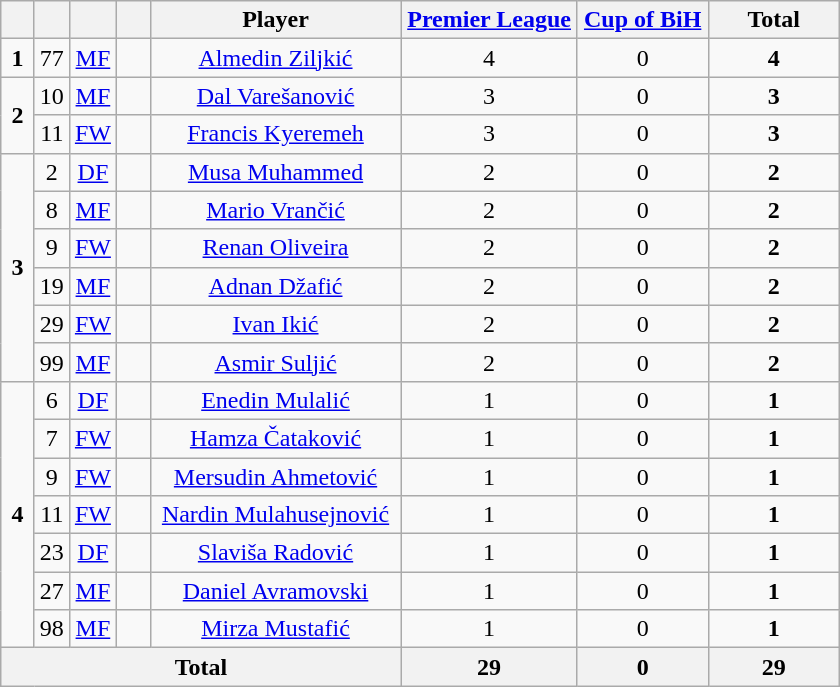<table class="wikitable sortable" style="text-align:center">
<tr>
<th width=15></th>
<th width=15></th>
<th width=15></th>
<th width=15></th>
<th width=160>Player</th>
<th width=110><a href='#'>Premier League</a></th>
<th width=80><a href='#'>Cup of BiH</a></th>
<th width=80>Total</th>
</tr>
<tr>
<td><strong>1</strong></td>
<td>77</td>
<td><a href='#'>MF</a></td>
<td></td>
<td><a href='#'>Almedin Ziljkić</a></td>
<td>4</td>
<td>0</td>
<td><strong>4</strong></td>
</tr>
<tr>
<td rowspan="2"><strong>2</strong></td>
<td>10</td>
<td><a href='#'>MF</a></td>
<td></td>
<td><a href='#'>Dal Varešanović</a></td>
<td>3</td>
<td>0</td>
<td><strong>3</strong></td>
</tr>
<tr>
<td>11</td>
<td><a href='#'>FW</a></td>
<td></td>
<td><a href='#'>Francis Kyeremeh</a></td>
<td>3</td>
<td>0</td>
<td><strong>3</strong></td>
</tr>
<tr>
<td rowspan="6"><strong>3</strong></td>
<td>2</td>
<td><a href='#'>DF</a></td>
<td></td>
<td><a href='#'>Musa Muhammed</a></td>
<td>2</td>
<td>0</td>
<td><strong>2</strong></td>
</tr>
<tr>
<td>8</td>
<td><a href='#'>MF</a></td>
<td></td>
<td><a href='#'>Mario Vrančić</a></td>
<td>2</td>
<td>0</td>
<td><strong>2</strong></td>
</tr>
<tr>
<td>9</td>
<td><a href='#'>FW</a></td>
<td></td>
<td><a href='#'>Renan Oliveira</a></td>
<td>2</td>
<td>0</td>
<td><strong>2</strong></td>
</tr>
<tr>
<td>19</td>
<td><a href='#'>MF</a></td>
<td></td>
<td><a href='#'>Adnan Džafić</a></td>
<td>2</td>
<td>0</td>
<td><strong>2</strong></td>
</tr>
<tr>
<td>29</td>
<td><a href='#'>FW</a></td>
<td></td>
<td><a href='#'>Ivan Ikić</a></td>
<td>2</td>
<td>0</td>
<td><strong>2</strong></td>
</tr>
<tr>
<td>99</td>
<td><a href='#'>MF</a></td>
<td></td>
<td><a href='#'>Asmir Suljić</a></td>
<td>2</td>
<td>0</td>
<td><strong>2</strong></td>
</tr>
<tr>
<td rowspan="7"><strong>4</strong></td>
<td>6</td>
<td><a href='#'>DF</a></td>
<td></td>
<td><a href='#'>Enedin Mulalić</a></td>
<td>1</td>
<td>0</td>
<td><strong>1</strong></td>
</tr>
<tr>
<td>7</td>
<td><a href='#'>FW</a></td>
<td></td>
<td><a href='#'>Hamza Čataković</a></td>
<td>1</td>
<td>0</td>
<td><strong>1</strong></td>
</tr>
<tr>
<td>9</td>
<td><a href='#'>FW</a></td>
<td></td>
<td><a href='#'>Mersudin Ahmetović</a></td>
<td>1</td>
<td>0</td>
<td><strong>1</strong></td>
</tr>
<tr>
<td>11</td>
<td><a href='#'>FW</a></td>
<td></td>
<td><a href='#'>Nardin Mulahusejnović</a></td>
<td>1</td>
<td>0</td>
<td><strong>1</strong></td>
</tr>
<tr>
<td>23</td>
<td><a href='#'>DF</a></td>
<td></td>
<td><a href='#'>Slaviša Radović</a></td>
<td>1</td>
<td>0</td>
<td><strong>1</strong></td>
</tr>
<tr>
<td>27</td>
<td><a href='#'>MF</a></td>
<td></td>
<td><a href='#'>Daniel Avramovski</a></td>
<td>1</td>
<td>0</td>
<td><strong>1</strong></td>
</tr>
<tr>
<td>98</td>
<td><a href='#'>MF</a></td>
<td></td>
<td><a href='#'>Mirza Mustafić</a></td>
<td>1</td>
<td>0</td>
<td><strong>1</strong></td>
</tr>
<tr>
<th colspan=5>Total</th>
<th>29</th>
<th>0</th>
<th>29</th>
</tr>
</table>
